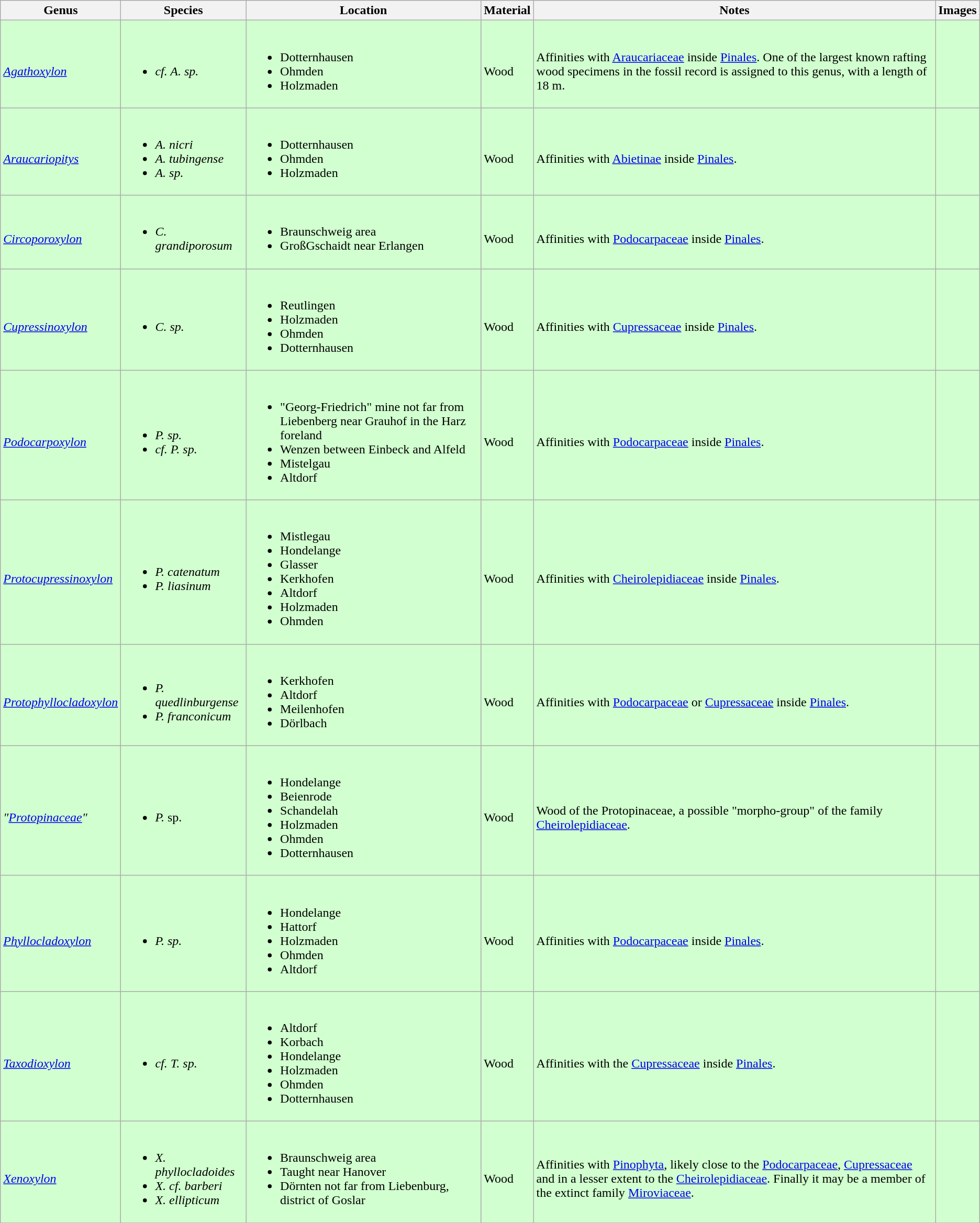<table class="wikitable sortable">
<tr>
<th>Genus</th>
<th>Species</th>
<th>Location</th>
<th>Material</th>
<th>Notes</th>
<th>Images</th>
</tr>
<tr>
<td style="background:#D1FFCF;"><br><em><a href='#'>Agathoxylon</a></em></td>
<td style="background:#D1FFCF;"><br><ul><li><em>cf. A. sp.</em></li></ul></td>
<td style="background:#D1FFCF;"><br><ul><li>Dotternhausen</li><li>Ohmden</li><li>Holzmaden</li></ul></td>
<td style="background:#D1FFCF;"><br>Wood</td>
<td style="background:#D1FFCF;"><br>Affinities with <a href='#'>Araucariaceae</a> inside <a href='#'>Pinales</a>. One of the largest known rafting wood specimens in the fossil record is assigned to this genus, with a length of 18 m.</td>
<td style="background:#D1FFCF;"><br></td>
</tr>
<tr>
<td style="background:#D1FFCF;"><br><em><a href='#'>Araucariopitys</a></em></td>
<td style="background:#D1FFCF;"><br><ul><li><em>A. nicri</em></li><li><em>A. tubingense</em></li><li><em>A. sp.</em></li></ul></td>
<td style="background:#D1FFCF;"><br><ul><li>Dotternhausen</li><li>Ohmden</li><li>Holzmaden</li></ul></td>
<td style="background:#D1FFCF;"><br>Wood</td>
<td style="background:#D1FFCF;"><br>Affinities with <a href='#'>Abietinae</a> inside <a href='#'>Pinales</a>.</td>
<td style="background:#D1FFCF;"><br></td>
</tr>
<tr>
<td style="background:#D1FFCF;"><br><em><a href='#'>Circoporoxylon</a></em></td>
<td style="background:#D1FFCF;"><br><ul><li><em>C. grandiporosum</em></li></ul></td>
<td style="background:#D1FFCF;"><br><ul><li>Braunschweig area</li><li>GroßGschaidt near Erlangen</li></ul></td>
<td style="background:#D1FFCF;"><br>Wood</td>
<td style="background:#D1FFCF;"><br>Affinities with <a href='#'>Podocarpaceae</a> inside <a href='#'>Pinales</a>.</td>
<td style="background:#D1FFCF;"></td>
</tr>
<tr>
<td style="background:#D1FFCF;"><br><em><a href='#'>Cupressinoxylon</a></em></td>
<td style="background:#D1FFCF;"><br><ul><li><em>C. sp.</em></li></ul></td>
<td style="background:#D1FFCF;"><br><ul><li>Reutlingen</li><li>Holzmaden</li><li>Ohmden</li><li>Dotternhausen</li></ul></td>
<td style="background:#D1FFCF;"><br>Wood</td>
<td style="background:#D1FFCF;"><br>Affinities with <a href='#'>Cupressaceae</a> inside <a href='#'>Pinales</a>.</td>
<td style="background:#D1FFCF;"><br></td>
</tr>
<tr>
<td style="background:#D1FFCF;"><br><em><a href='#'>Podocarpoxylon</a></em></td>
<td style="background:#D1FFCF;"><br><ul><li><em>P. sp.</em></li><li><em>cf. P. sp.</em></li></ul></td>
<td style="background:#D1FFCF;"><br><ul><li>"Georg-Friedrich" mine not far from Liebenberg near Grauhof in the Harz foreland</li><li>Wenzen between Einbeck and Alfeld</li><li>Mistelgau</li><li>Altdorf</li></ul></td>
<td style="background:#D1FFCF;"><br>Wood</td>
<td style="background:#D1FFCF;"><br>Affinities with <a href='#'>Podocarpaceae</a> inside <a href='#'>Pinales</a>.</td>
<td style="background:#D1FFCF;"><br></td>
</tr>
<tr>
<td style="background:#D1FFCF;"><br><em><a href='#'>Protocupressinoxylon</a></em></td>
<td style="background:#D1FFCF;"><br><ul><li><em>P. catenatum</em></li><li><em>P. liasinum</em></li></ul></td>
<td style="background:#D1FFCF;"><br><ul><li>Mistlegau</li><li>Hondelange</li><li>Glasser</li><li>Kerkhofen</li><li>Altdorf</li><li>Holzmaden</li><li>Ohmden</li></ul></td>
<td style="background:#D1FFCF;"><br>Wood</td>
<td style="background:#D1FFCF;"><br>Affinities with <a href='#'>Cheirolepidiaceae</a> inside <a href='#'>Pinales</a>.</td>
<td style="background:#D1FFCF;"><br></td>
</tr>
<tr>
<td style="background:#D1FFCF;"><br><em><a href='#'>Protophyllocladoxylon</a></em></td>
<td style="background:#D1FFCF;"><br><ul><li><em>P. quedlinburgense</em></li><li><em>P. franconicum</em></li></ul></td>
<td style="background:#D1FFCF;"><br><ul><li>Kerkhofen</li><li>Altdorf</li><li>Meilenhofen</li><li>Dörlbach</li></ul></td>
<td style="background:#D1FFCF;"><br>Wood</td>
<td style="background:#D1FFCF;"><br>Affinities with <a href='#'>Podocarpaceae</a> or <a href='#'>Cupressaceae</a> inside <a href='#'>Pinales</a>.</td>
<td style="background:#D1FFCF;"><br></td>
</tr>
<tr>
<td style="background:#D1FFCF;"><br><em>"<a href='#'>Protopinaceae</a>"</em></td>
<td style="background:#D1FFCF;"><br><ul><li><em>P.</em> sp.</li></ul></td>
<td style="background:#D1FFCF;"><br><ul><li>Hondelange</li><li>Beienrode</li><li>Schandelah</li><li>Holzmaden</li><li>Ohmden</li><li>Dotternhausen</li></ul></td>
<td style="background:#D1FFCF;"><br>Wood</td>
<td style="background:#D1FFCF;"><br>Wood of the Protopinaceae, a possible "morpho-group" of the family <a href='#'>Cheirolepidiaceae</a>.</td>
<td style="background:#D1FFCF;"></td>
</tr>
<tr>
<td style="background:#D1FFCF;"><br><em><a href='#'>Phyllocladoxylon</a></em></td>
<td style="background:#D1FFCF;"><br><ul><li><em>P. sp.</em></li></ul></td>
<td style="background:#D1FFCF;"><br><ul><li>Hondelange</li><li>Hattorf</li><li>Holzmaden</li><li>Ohmden</li><li>Altdorf</li></ul></td>
<td style="background:#D1FFCF;"><br>Wood</td>
<td style="background:#D1FFCF;"><br>Affinities with <a href='#'>Podocarpaceae</a> inside <a href='#'>Pinales</a>.</td>
<td style="background:#D1FFCF;"></td>
</tr>
<tr>
<td style="background:#D1FFCF;"><br><em><a href='#'>Taxodioxylon</a></em></td>
<td style="background:#D1FFCF;"><br><ul><li><em>cf. T. sp.</em></li></ul></td>
<td style="background:#D1FFCF;"><br><ul><li>Altdorf</li><li>Korbach</li><li>Hondelange</li><li>Holzmaden</li><li>Ohmden</li><li>Dotternhausen</li></ul></td>
<td style="background:#D1FFCF;"><br>Wood</td>
<td style="background:#D1FFCF;"><br>Affinities with the <a href='#'>Cupressaceae</a> inside <a href='#'>Pinales</a>.</td>
<td style="background:#D1FFCF;"><br></td>
</tr>
<tr>
<td style="background:#D1FFCF;"><br><em><a href='#'>Xenoxylon</a></em></td>
<td style="background:#D1FFCF;"><br><ul><li><em>X. phyllocladoides</em></li><li><em>X. cf. barberi</em></li><li><em>X. ellipticum</em></li></ul></td>
<td style="background:#D1FFCF;"><br><ul><li>Braunschweig area</li><li>Taught near Hanover</li><li>Dörnten not far from Liebenburg, district of Goslar</li></ul></td>
<td style="background:#D1FFCF;"><br>Wood</td>
<td style="background:#D1FFCF;"><br>Affinities with <a href='#'>Pinophyta</a>, likely close to the <a href='#'>Podocarpaceae</a>, <a href='#'>Cupressaceae</a> and in a lesser extent to the <a href='#'>Cheirolepidiaceae</a>. Finally it may be a member of the extinct family <a href='#'>Miroviaceae</a>.</td>
<td style="background:#D1FFCF;"></td>
</tr>
<tr>
</tr>
</table>
